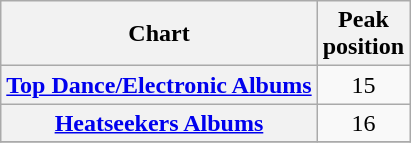<table class="wikitable plainrowheaders sortable" style="text-align:center;" border="1">
<tr>
<th scope="col">Chart</th>
<th scope="col">Peak<br>position</th>
</tr>
<tr>
<th scope="row"><a href='#'>Top Dance/Electronic Albums</a></th>
<td>15</td>
</tr>
<tr>
<th scope="row"><a href='#'>Heatseekers Albums</a></th>
<td>16</td>
</tr>
<tr>
</tr>
</table>
